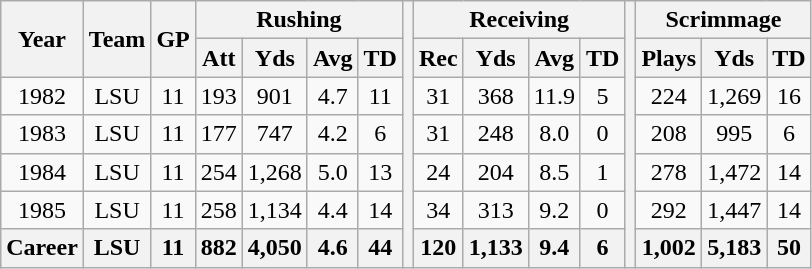<table class="wikitable" style="text-align:center;">
<tr>
<th rowspan=2>Year</th>
<th rowspan=2>Team</th>
<th rowspan=2>GP</th>
<th colspan=4>Rushing</th>
<th rowspan=7></th>
<th colspan=4>Receiving</th>
<th rowspan=7></th>
<th colspan=4>Scrimmage</th>
</tr>
<tr>
<th>Att</th>
<th>Yds</th>
<th>Avg</th>
<th>TD</th>
<th>Rec</th>
<th>Yds</th>
<th>Avg</th>
<th>TD</th>
<th>Plays</th>
<th>Yds</th>
<th>TD</th>
</tr>
<tr>
<td>1982</td>
<td>LSU</td>
<td>11</td>
<td>193</td>
<td>901</td>
<td>4.7</td>
<td>11</td>
<td>31</td>
<td>368</td>
<td>11.9</td>
<td>5</td>
<td>224</td>
<td>1,269</td>
<td>16</td>
</tr>
<tr>
<td>1983</td>
<td>LSU</td>
<td>11</td>
<td>177</td>
<td>747</td>
<td>4.2</td>
<td>6</td>
<td>31</td>
<td>248</td>
<td>8.0</td>
<td>0</td>
<td>208</td>
<td>995</td>
<td>6</td>
</tr>
<tr>
<td>1984</td>
<td>LSU</td>
<td>11</td>
<td>254</td>
<td>1,268</td>
<td>5.0</td>
<td>13</td>
<td>24</td>
<td>204</td>
<td>8.5</td>
<td>1</td>
<td>278</td>
<td>1,472</td>
<td>14</td>
</tr>
<tr>
<td>1985</td>
<td>LSU</td>
<td>11</td>
<td>258</td>
<td>1,134</td>
<td>4.4</td>
<td>14</td>
<td>34</td>
<td>313</td>
<td>9.2</td>
<td>0</td>
<td>292</td>
<td>1,447</td>
<td>14</td>
</tr>
<tr>
<th>Career</th>
<th>LSU</th>
<th>11</th>
<th>882</th>
<th>4,050</th>
<th>4.6</th>
<th>44</th>
<th>120</th>
<th>1,133</th>
<th>9.4</th>
<th>6</th>
<th>1,002</th>
<th>5,183</th>
<th>50</th>
</tr>
</table>
